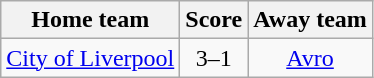<table class="wikitable" style="text-align: center">
<tr>
<th>Home team</th>
<th>Score</th>
<th>Away team</th>
</tr>
<tr>
<td><a href='#'>City of Liverpool</a></td>
<td>3–1</td>
<td><a href='#'>Avro</a></td>
</tr>
</table>
